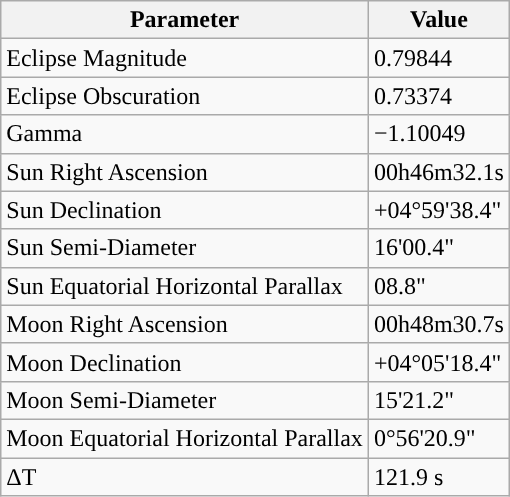<table class="wikitable">
<tr>
<th>Parameter</th>
<th>Value</th>
</tr>
<tr>
<td>Eclipse Magnitude</td>
<td>0.79844</td>
</tr>
<tr>
<td>Eclipse Obscuration</td>
<td>0.73374</td>
</tr>
<tr>
<td>Gamma</td>
<td>−1.10049</td>
</tr>
<tr>
<td>Sun Right Ascension</td>
<td>00h46m32.1s</td>
</tr>
<tr>
<td>Sun Declination</td>
<td>+04°59'38.4"</td>
</tr>
<tr>
<td>Sun Semi-Diameter</td>
<td>16'00.4"</td>
</tr>
<tr>
<td>Sun Equatorial Horizontal Parallax</td>
<td>08.8"</td>
</tr>
<tr>
<td>Moon Right Ascension</td>
<td>00h48m30.7s</td>
</tr>
<tr>
<td>Moon Declination</td>
<td>+04°05'18.4"</td>
</tr>
<tr>
<td>Moon Semi-Diameter</td>
<td>15'21.2"</td>
</tr>
<tr>
<td>Moon Equatorial Horizontal Parallax</td>
<td>0°56'20.9"</td>
</tr>
<tr>
<td>ΔT</td>
<td>121.9 s</td>
</tr>
</table>
